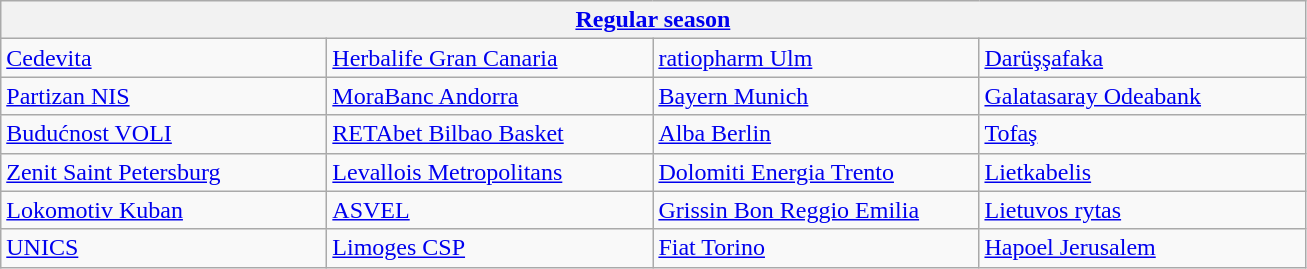<table class="wikitable" style="white-space: nowrap;">
<tr>
<th colspan=4><a href='#'>Regular season</a></th>
</tr>
<tr>
<td width=210> <a href='#'>Cedevita</a> </td>
<td width=210> <a href='#'>Herbalife Gran Canaria</a> </td>
<td width=210> <a href='#'>ratiopharm Ulm</a> </td>
<td width=210> <a href='#'>Darüşşafaka</a> </td>
</tr>
<tr>
<td width=210> <a href='#'>Partizan NIS</a> </td>
<td width=210> <a href='#'>MoraBanc Andorra</a> </td>
<td width=210> <a href='#'>Bayern Munich</a> </td>
<td width=210> <a href='#'>Galatasaray Odeabank</a> </td>
</tr>
<tr>
<td width=210> <a href='#'>Budućnost VOLI</a> </td>
<td width=210> <a href='#'>RETAbet Bilbao Basket</a> </td>
<td width=210> <a href='#'>Alba Berlin</a> </td>
<td width=210> <a href='#'>Tofaş</a> </td>
</tr>
<tr>
<td width=210> <a href='#'>Zenit Saint Petersburg</a> </td>
<td width=210> <a href='#'>Levallois Metropolitans</a> </td>
<td width=210> <a href='#'>Dolomiti Energia Trento</a> </td>
<td width=210> <a href='#'>Lietkabelis</a> </td>
</tr>
<tr>
<td width=210> <a href='#'>Lokomotiv Kuban</a> </td>
<td width=210> <a href='#'>ASVEL</a> </td>
<td width=210> <a href='#'>Grissin Bon Reggio Emilia</a> </td>
<td width=210> <a href='#'>Lietuvos rytas</a> </td>
</tr>
<tr>
<td width=210> <a href='#'>UNICS</a> </td>
<td width=210> <a href='#'>Limoges CSP</a> </td>
<td width=210> <a href='#'>Fiat Torino</a> </td>
<td width=210> <a href='#'>Hapoel Jerusalem</a> </td>
</tr>
</table>
